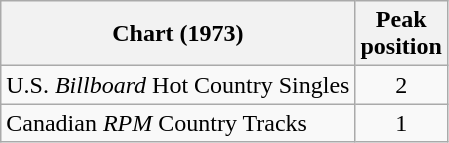<table class="wikitable sortable">
<tr>
<th align="left">Chart (1973)</th>
<th align="center">Peak<br>position</th>
</tr>
<tr>
<td align="left">U.S. <em>Billboard</em> Hot Country Singles</td>
<td align="center">2</td>
</tr>
<tr>
<td align="left">Canadian <em>RPM</em> Country Tracks</td>
<td align="center">1</td>
</tr>
</table>
